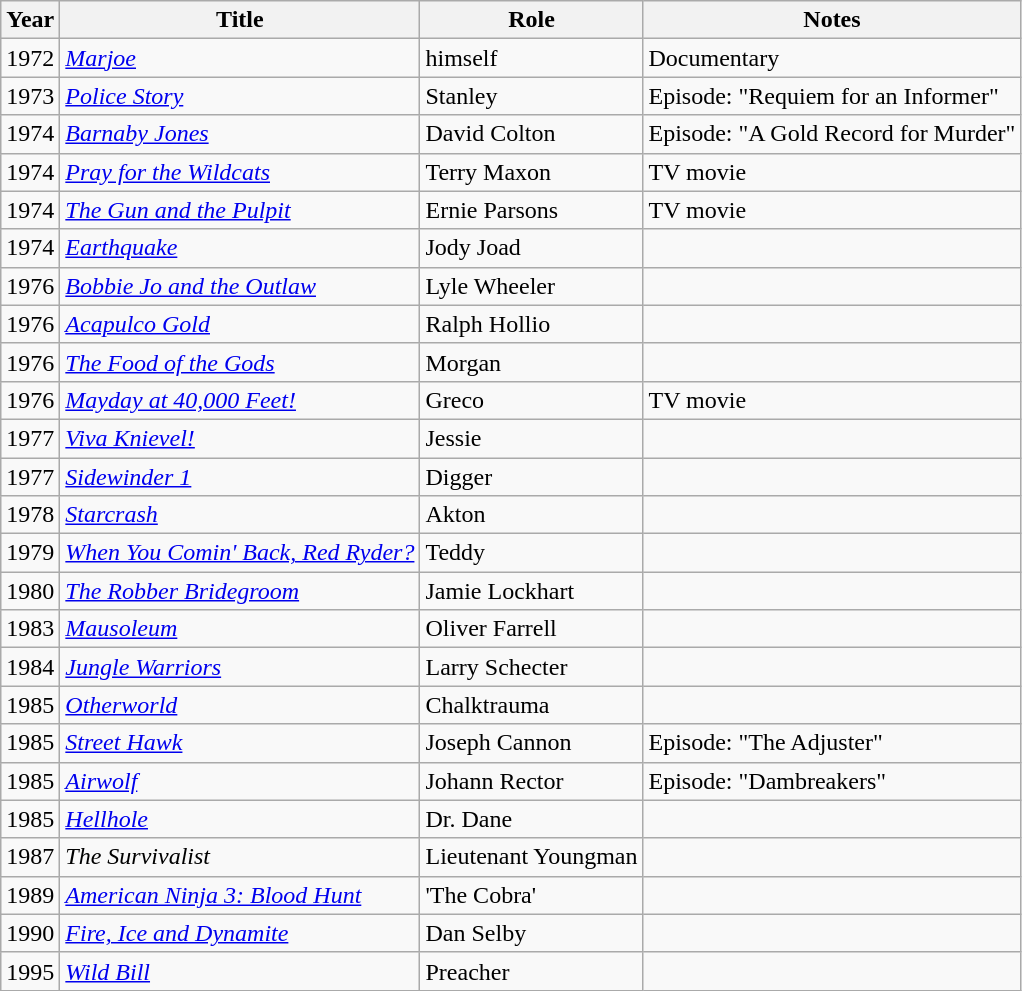<table class="wikitable">
<tr>
<th>Year</th>
<th>Title</th>
<th>Role</th>
<th>Notes</th>
</tr>
<tr>
<td>1972</td>
<td><em><a href='#'>Marjoe</a></em></td>
<td>himself</td>
<td>Documentary</td>
</tr>
<tr>
<td>1973</td>
<td><em><a href='#'>Police Story</a></em></td>
<td>Stanley</td>
<td>Episode: "Requiem for an Informer"</td>
</tr>
<tr>
<td>1974</td>
<td><em><a href='#'>Barnaby Jones</a></em></td>
<td>David Colton</td>
<td>Episode: "A Gold Record for Murder"</td>
</tr>
<tr>
<td>1974</td>
<td><em><a href='#'>Pray for the Wildcats</a></em></td>
<td>Terry Maxon</td>
<td>TV movie</td>
</tr>
<tr>
<td>1974</td>
<td><em><a href='#'>The Gun and the Pulpit</a></em></td>
<td>Ernie Parsons</td>
<td>TV movie</td>
</tr>
<tr>
<td>1974</td>
<td><em><a href='#'>Earthquake</a></em></td>
<td>Jody Joad</td>
<td></td>
</tr>
<tr>
<td>1976</td>
<td><em><a href='#'>Bobbie Jo and the Outlaw</a></em></td>
<td>Lyle Wheeler</td>
<td></td>
</tr>
<tr>
<td>1976</td>
<td><em><a href='#'>Acapulco Gold</a></em></td>
<td>Ralph Hollio</td>
<td></td>
</tr>
<tr>
<td>1976</td>
<td><em><a href='#'>The Food of the Gods</a></em></td>
<td>Morgan</td>
<td></td>
</tr>
<tr>
<td>1976</td>
<td><em><a href='#'>Mayday at 40,000 Feet!</a></em></td>
<td>Greco</td>
<td>TV movie</td>
</tr>
<tr>
<td>1977</td>
<td><em><a href='#'>Viva Knievel!</a></em></td>
<td>Jessie</td>
<td></td>
</tr>
<tr>
<td>1977</td>
<td><em><a href='#'>Sidewinder 1</a></em></td>
<td>Digger</td>
<td></td>
</tr>
<tr>
<td>1978</td>
<td><em><a href='#'>Starcrash</a></em></td>
<td>Akton</td>
<td></td>
</tr>
<tr>
<td>1979</td>
<td><em><a href='#'>When You Comin' Back, Red Ryder?</a></em></td>
<td>Teddy</td>
<td></td>
</tr>
<tr>
<td>1980</td>
<td><em><a href='#'>The Robber Bridegroom</a></em></td>
<td>Jamie Lockhart</td>
<td></td>
</tr>
<tr>
<td>1983</td>
<td><em><a href='#'>Mausoleum</a></em></td>
<td>Oliver Farrell</td>
<td></td>
</tr>
<tr>
<td>1984</td>
<td><em><a href='#'>Jungle Warriors</a></em></td>
<td>Larry Schecter</td>
<td></td>
</tr>
<tr>
<td>1985</td>
<td><a href='#'><em>Otherworld</em></a></td>
<td>Chalktrauma</td>
</tr>
<tr>
<td>1985</td>
<td><em><a href='#'>Street Hawk</a></em></td>
<td>Joseph Cannon</td>
<td>Episode: "The Adjuster"</td>
</tr>
<tr>
<td>1985</td>
<td><em><a href='#'>Airwolf</a></em></td>
<td>Johann Rector</td>
<td>Episode: "Dambreakers"</td>
</tr>
<tr>
<td>1985</td>
<td><em><a href='#'>Hellhole</a></em></td>
<td>Dr. Dane</td>
<td></td>
</tr>
<tr>
<td>1987</td>
<td><em>The Survivalist</em></td>
<td>Lieutenant Youngman</td>
<td></td>
</tr>
<tr>
<td>1989</td>
<td><em><a href='#'>American Ninja 3: Blood Hunt</a></em></td>
<td>'The Cobra'</td>
<td></td>
</tr>
<tr>
<td>1990</td>
<td><em><a href='#'>Fire, Ice and Dynamite</a></em></td>
<td>Dan Selby</td>
<td></td>
</tr>
<tr>
<td>1995</td>
<td><em><a href='#'>Wild Bill</a></em></td>
<td>Preacher</td>
<td></td>
</tr>
</table>
